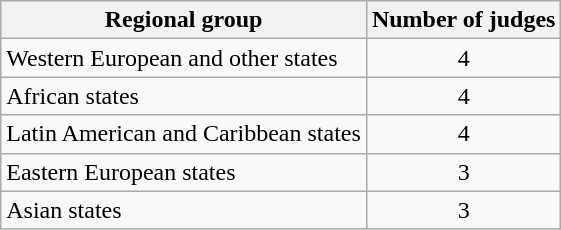<table class="wikitable">
<tr>
<th>Regional group</th>
<th>Number of judges</th>
</tr>
<tr>
<td>Western European and other states</td>
<td align="center">4</td>
</tr>
<tr>
<td>African states</td>
<td align="center">4</td>
</tr>
<tr>
<td>Latin American and Caribbean states</td>
<td align="center">4</td>
</tr>
<tr>
<td>Eastern European states</td>
<td align="center">3</td>
</tr>
<tr>
<td>Asian states</td>
<td align="center">3</td>
</tr>
</table>
